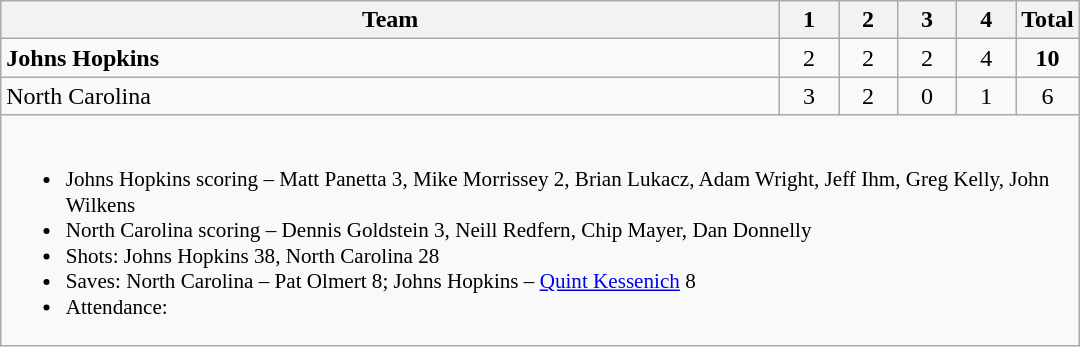<table class="wikitable" style="text-align:center; max-width:45em">
<tr>
<th>Team</th>
<th style="width:2em">1</th>
<th style="width:2em">2</th>
<th style="width:2em">3</th>
<th style="width:2em">4</th>
<th style="width:2em">Total</th>
</tr>
<tr>
<td style="text-align:left"><strong>Johns Hopkins</strong></td>
<td>2</td>
<td>2</td>
<td>2</td>
<td>4</td>
<td><strong>10</strong></td>
</tr>
<tr>
<td style="text-align:left">North Carolina</td>
<td>3</td>
<td>2</td>
<td>0</td>
<td>1</td>
<td>6</td>
</tr>
<tr>
<td colspan=6 style="font-size:88%; text-align:left"><br><ul><li>Johns Hopkins scoring – Matt Panetta 3, Mike Morrissey 2, Brian Lukacz, Adam Wright, Jeff Ihm, Greg Kelly, John Wilkens</li><li>North Carolina scoring – Dennis Goldstein 3, Neill Redfern, Chip Mayer, Dan Donnelly</li><li>Shots: Johns Hopkins 38, North Carolina 28</li><li>Saves: North Carolina – Pat Olmert 8; Johns Hopkins – <a href='#'>Quint Kessenich</a> 8</li><li>Attendance:</li></ul></td>
</tr>
</table>
